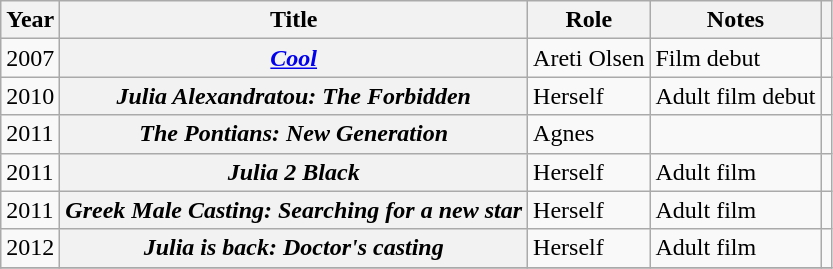<table class="wikitable plainrowheaders sortable" style="margin-right: 0;">
<tr>
<th scope="col">Year</th>
<th scope="col">Title</th>
<th scope="col">Role</th>
<th scope="col" class="unsortable">Notes</th>
<th scope="col" class="unsortable"></th>
</tr>
<tr>
<td>2007</td>
<th scope="row"><em><a href='#'>Cool</a></em></th>
<td>Areti Olsen</td>
<td>Film debut</td>
<td></td>
</tr>
<tr>
<td>2010</td>
<th scope="row"><em>Julia Alexandratou: The Forbidden</em></th>
<td>Herself</td>
<td>Adult film debut</td>
<td></td>
</tr>
<tr>
<td>2011</td>
<th scope="row"><em>The Pontians: New Generation</em></th>
<td>Agnes</td>
<td></td>
<td></td>
</tr>
<tr>
<td>2011</td>
<th scope="row"><em>Julia 2 Black</em></th>
<td>Herself</td>
<td>Adult film</td>
<td></td>
</tr>
<tr>
<td>2011</td>
<th scope="row"><em>Greek Male Casting: Searching for a new star</em></th>
<td>Herself</td>
<td>Adult film</td>
<td></td>
</tr>
<tr>
<td>2012</td>
<th scope="row"><em>Julia is back: Doctor's casting</em></th>
<td>Herself</td>
<td>Adult film</td>
<td></td>
</tr>
<tr>
</tr>
</table>
